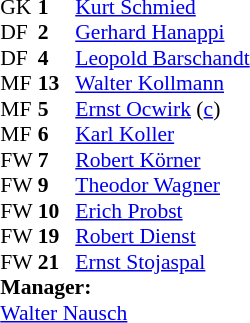<table style="font-size:90%; margin:0.2em auto;" cellspacing="0" cellpadding="0">
<tr>
<th width="25"></th>
<th width="25"></th>
</tr>
<tr>
<td>GK</td>
<td><strong> 1</strong></td>
<td><a href='#'>Kurt Schmied</a></td>
</tr>
<tr>
<td>DF</td>
<td><strong> 2</strong></td>
<td><a href='#'>Gerhard Hanappi</a></td>
</tr>
<tr>
<td>DF</td>
<td><strong> 4</strong></td>
<td><a href='#'>Leopold Barschandt</a></td>
</tr>
<tr>
<td>MF</td>
<td><strong> 13</strong></td>
<td><a href='#'>Walter Kollmann</a></td>
</tr>
<tr>
<td>MF</td>
<td><strong> 5</strong></td>
<td><a href='#'>Ernst Ocwirk</a> (<a href='#'>c</a>)</td>
</tr>
<tr>
<td>MF</td>
<td><strong> 6</strong></td>
<td><a href='#'>Karl Koller</a></td>
</tr>
<tr>
<td>FW</td>
<td><strong>7</strong></td>
<td><a href='#'>Robert Körner</a></td>
</tr>
<tr>
<td>FW</td>
<td><strong>9</strong></td>
<td><a href='#'>Theodor Wagner</a></td>
</tr>
<tr>
<td>FW</td>
<td><strong>10</strong></td>
<td><a href='#'>Erich Probst</a></td>
</tr>
<tr>
<td>FW</td>
<td><strong>19</strong></td>
<td><a href='#'>Robert Dienst</a></td>
</tr>
<tr>
<td>FW</td>
<td><strong>21</strong></td>
<td><a href='#'>Ernst Stojaspal</a></td>
</tr>
<tr>
<td colspan=3><strong>Manager:</strong></td>
</tr>
<tr>
<td colspan=4> <a href='#'>Walter Nausch</a></td>
</tr>
</table>
